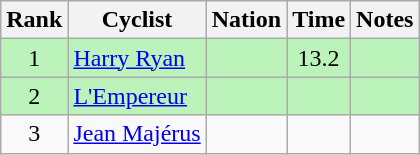<table class="wikitable sortable" style="text-align:center">
<tr>
<th>Rank</th>
<th>Cyclist</th>
<th>Nation</th>
<th>Time</th>
<th>Notes</th>
</tr>
<tr bgcolor=bbf3bb>
<td>1</td>
<td align=left><a href='#'>Harry Ryan</a></td>
<td align=left></td>
<td>13.2</td>
<td></td>
</tr>
<tr bgcolor=bbf3bb>
<td>2</td>
<td align=left><a href='#'>L'Empereur</a></td>
<td align=left></td>
<td></td>
<td></td>
</tr>
<tr>
<td>3</td>
<td align=left><a href='#'>Jean Majérus</a></td>
<td align=left></td>
<td></td>
<td></td>
</tr>
</table>
